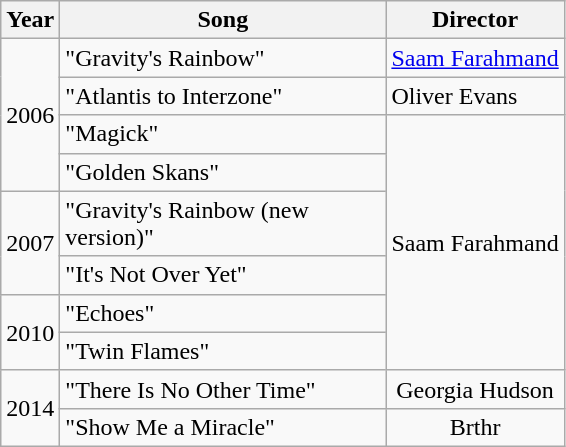<table class="wikitable" style=text-align:center;>
<tr>
<th>Year</th>
<th style="width:210px;">Song</th>
<th>Director</th>
</tr>
<tr>
<td rowspan="4">2006</td>
<td align=left>"Gravity's Rainbow"</td>
<td align="left"><a href='#'>Saam Farahmand</a></td>
</tr>
<tr>
<td align=left>"Atlantis to Interzone"</td>
<td align="left">Oliver Evans</td>
</tr>
<tr>
<td align=left>"Magick"</td>
<td style="text-align:left;" rowspan="6">Saam Farahmand</td>
</tr>
<tr>
<td align=left>"Golden Skans"</td>
</tr>
<tr>
<td rowspan="2">2007</td>
<td align=left>"Gravity's Rainbow (new version)"</td>
</tr>
<tr>
<td align=left>"It's Not Over Yet"</td>
</tr>
<tr>
<td rowspan="2">2010</td>
<td align=left>"Echoes"</td>
</tr>
<tr>
<td align=left>"Twin Flames"</td>
</tr>
<tr>
<td rowspan="2">2014</td>
<td align=left>"There Is No Other Time"</td>
<td>Georgia Hudson</td>
</tr>
<tr>
<td align=left>"Show Me a Miracle"</td>
<td>Brthr</td>
</tr>
</table>
